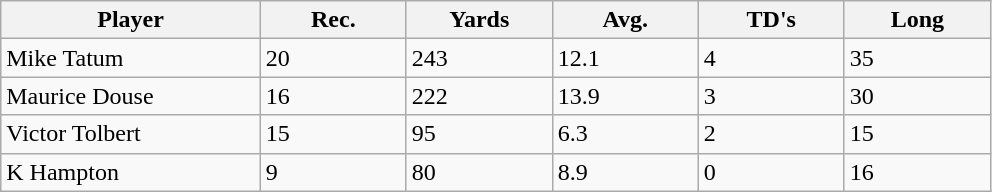<table class="wikitable sortable">
<tr>
<th bgcolor="#DDDDFF" width="16%">Player</th>
<th bgcolor="#DDDDFF" width="9%">Rec.</th>
<th bgcolor="#DDDDFF" width="9%">Yards</th>
<th bgcolor="#DDDDFF" width="9%">Avg.</th>
<th bgcolor="#DDDDFF" width="9%">TD's</th>
<th bgcolor="#DDDDFF" width="9%">Long</th>
</tr>
<tr>
<td>Mike Tatum</td>
<td>20</td>
<td>243</td>
<td>12.1</td>
<td>4</td>
<td>35</td>
</tr>
<tr>
<td>Maurice Douse</td>
<td>16</td>
<td>222</td>
<td>13.9</td>
<td>3</td>
<td>30</td>
</tr>
<tr>
<td>Victor Tolbert</td>
<td>15</td>
<td>95</td>
<td>6.3</td>
<td>2</td>
<td>15</td>
</tr>
<tr>
<td>K Hampton</td>
<td>9</td>
<td>80</td>
<td>8.9</td>
<td>0</td>
<td>16</td>
</tr>
</table>
